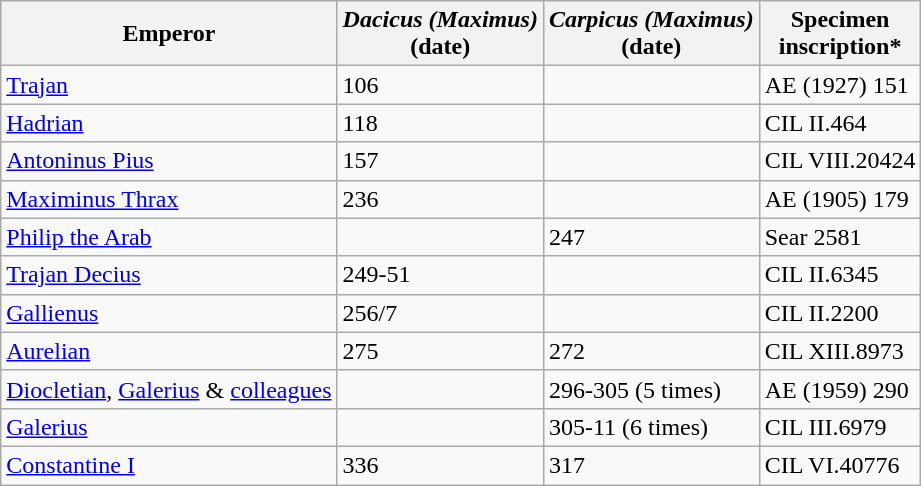<table class = wikitable>
<tr>
<th>Emperor</th>
<th><em>Dacicus (Maximus)</em><br>(date)</th>
<th><em>Carpicus (Maximus)</em><br>(date)</th>
<th>Specimen<br>inscription*</th>
</tr>
<tr>
<td><a href='#'>Trajan</a></td>
<td>106</td>
<td></td>
<td>AE (1927) 151</td>
</tr>
<tr>
<td><a href='#'>Hadrian</a></td>
<td>118</td>
<td></td>
<td>CIL II.464</td>
</tr>
<tr>
<td><a href='#'>Antoninus Pius</a></td>
<td>157</td>
<td></td>
<td>CIL VIII.20424</td>
</tr>
<tr>
<td><a href='#'>Maximinus Thrax</a></td>
<td>236</td>
<td></td>
<td>AE (1905) 179</td>
</tr>
<tr>
<td><a href='#'>Philip the Arab</a></td>
<td></td>
<td>247</td>
<td>Sear 2581</td>
</tr>
<tr>
<td><a href='#'>Trajan Decius</a></td>
<td>249-51</td>
<td></td>
<td>CIL II.6345</td>
</tr>
<tr>
<td><a href='#'>Gallienus</a></td>
<td>256/7</td>
<td></td>
<td>CIL II.2200</td>
</tr>
<tr>
<td><a href='#'>Aurelian</a></td>
<td>275</td>
<td>272</td>
<td>CIL XIII.8973</td>
</tr>
<tr>
<td><a href='#'>Diocletian</a>, <a href='#'>Galerius</a> & <a href='#'>colleagues</a></td>
<td></td>
<td>296-305 (5 times)</td>
<td>AE (1959) 290</td>
</tr>
<tr>
<td><a href='#'>Galerius</a></td>
<td></td>
<td>305-11 (6 times)</td>
<td>CIL III.6979</td>
</tr>
<tr>
<td><a href='#'>Constantine I</a></td>
<td>336</td>
<td>317</td>
<td>CIL VI.40776</td>
</tr>
</table>
